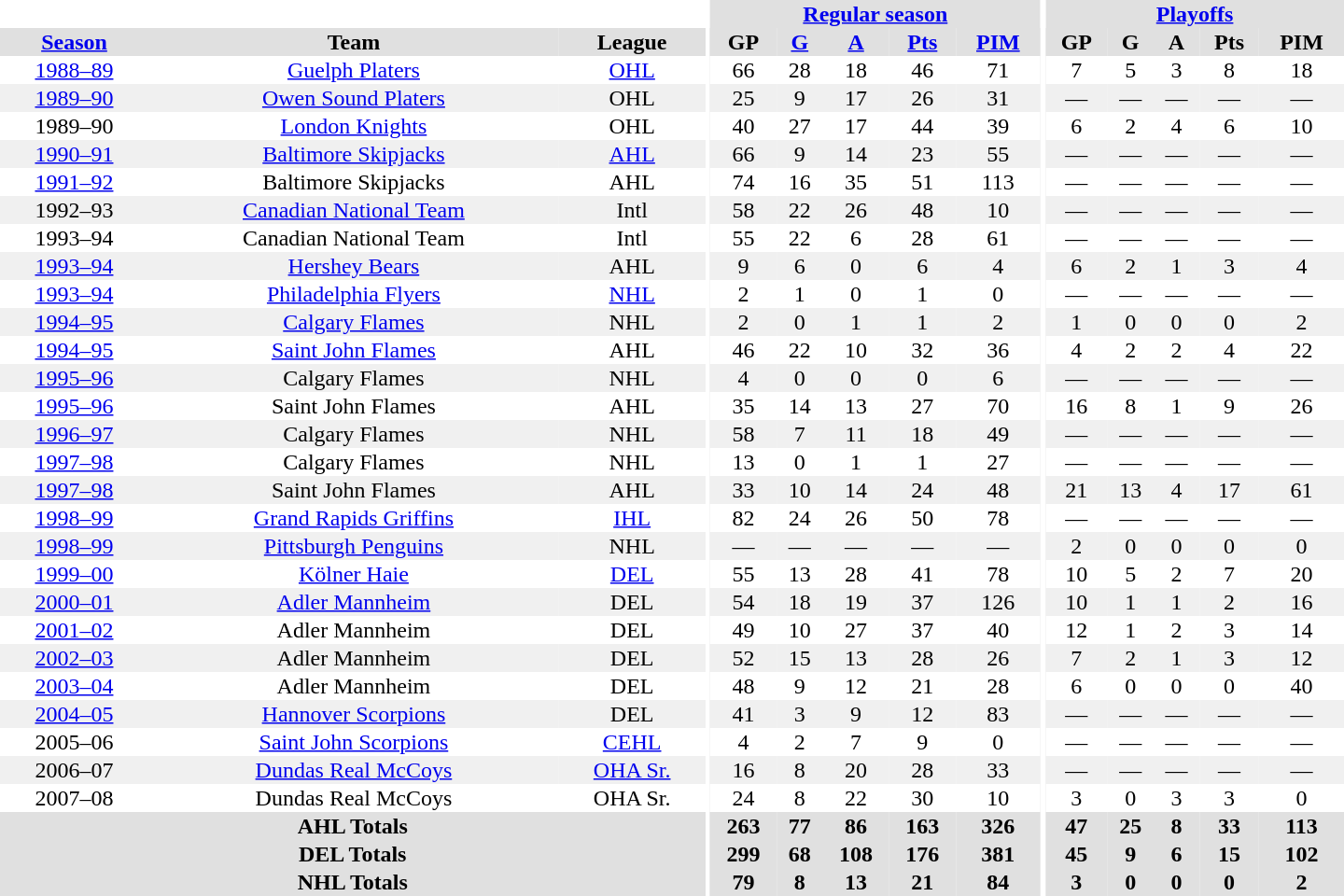<table border="0" cellpadding="1" cellspacing="0" style="text-align:center; width:60em">
<tr bgcolor="#e0e0e0">
<th colspan="3" bgcolor="#ffffff"></th>
<th rowspan="100" bgcolor="#ffffff"></th>
<th colspan="5"><a href='#'>Regular season</a></th>
<th rowspan="100" bgcolor="#ffffff"></th>
<th colspan="5"><a href='#'>Playoffs</a></th>
</tr>
<tr bgcolor="#e0e0e0">
<th><a href='#'>Season</a></th>
<th>Team</th>
<th>League</th>
<th>GP</th>
<th><a href='#'>G</a></th>
<th><a href='#'>A</a></th>
<th><a href='#'>Pts</a></th>
<th><a href='#'>PIM</a></th>
<th>GP</th>
<th>G</th>
<th>A</th>
<th>Pts</th>
<th>PIM</th>
</tr>
<tr>
<td><a href='#'>1988–89</a></td>
<td><a href='#'>Guelph Platers</a></td>
<td><a href='#'>OHL</a></td>
<td>66</td>
<td>28</td>
<td>18</td>
<td>46</td>
<td>71</td>
<td>7</td>
<td>5</td>
<td>3</td>
<td>8</td>
<td>18</td>
</tr>
<tr bgcolor="#f0f0f0">
<td><a href='#'>1989–90</a></td>
<td><a href='#'>Owen Sound Platers</a></td>
<td>OHL</td>
<td>25</td>
<td>9</td>
<td>17</td>
<td>26</td>
<td>31</td>
<td>—</td>
<td>—</td>
<td>—</td>
<td>—</td>
<td>—</td>
</tr>
<tr>
<td>1989–90</td>
<td><a href='#'>London Knights</a></td>
<td>OHL</td>
<td>40</td>
<td>27</td>
<td>17</td>
<td>44</td>
<td>39</td>
<td>6</td>
<td>2</td>
<td>4</td>
<td>6</td>
<td>10</td>
</tr>
<tr bgcolor="#f0f0f0">
<td><a href='#'>1990–91</a></td>
<td><a href='#'>Baltimore Skipjacks</a></td>
<td><a href='#'>AHL</a></td>
<td>66</td>
<td>9</td>
<td>14</td>
<td>23</td>
<td>55</td>
<td>—</td>
<td>—</td>
<td>—</td>
<td>—</td>
<td>—</td>
</tr>
<tr>
<td><a href='#'>1991–92</a></td>
<td>Baltimore Skipjacks</td>
<td>AHL</td>
<td>74</td>
<td>16</td>
<td>35</td>
<td>51</td>
<td>113</td>
<td>—</td>
<td>—</td>
<td>—</td>
<td>—</td>
<td>—</td>
</tr>
<tr bgcolor="#f0f0f0">
<td>1992–93</td>
<td><a href='#'>Canadian National Team</a></td>
<td>Intl</td>
<td>58</td>
<td>22</td>
<td>26</td>
<td>48</td>
<td>10</td>
<td>—</td>
<td>—</td>
<td>—</td>
<td>—</td>
<td>—</td>
</tr>
<tr>
<td>1993–94</td>
<td>Canadian National Team</td>
<td>Intl</td>
<td>55</td>
<td>22</td>
<td>6</td>
<td>28</td>
<td>61</td>
<td>—</td>
<td>—</td>
<td>—</td>
<td>—</td>
<td>—</td>
</tr>
<tr bgcolor="#f0f0f0">
<td><a href='#'>1993–94</a></td>
<td><a href='#'>Hershey Bears</a></td>
<td>AHL</td>
<td>9</td>
<td>6</td>
<td>0</td>
<td>6</td>
<td>4</td>
<td>6</td>
<td>2</td>
<td>1</td>
<td>3</td>
<td>4</td>
</tr>
<tr>
<td><a href='#'>1993–94</a></td>
<td><a href='#'>Philadelphia Flyers</a></td>
<td><a href='#'>NHL</a></td>
<td>2</td>
<td>1</td>
<td>0</td>
<td>1</td>
<td>0</td>
<td>—</td>
<td>—</td>
<td>—</td>
<td>—</td>
<td>—</td>
</tr>
<tr bgcolor="#f0f0f0">
<td><a href='#'>1994–95</a></td>
<td><a href='#'>Calgary Flames</a></td>
<td>NHL</td>
<td>2</td>
<td>0</td>
<td>1</td>
<td>1</td>
<td>2</td>
<td>1</td>
<td>0</td>
<td>0</td>
<td>0</td>
<td>2</td>
</tr>
<tr>
<td><a href='#'>1994–95</a></td>
<td><a href='#'>Saint John Flames</a></td>
<td>AHL</td>
<td>46</td>
<td>22</td>
<td>10</td>
<td>32</td>
<td>36</td>
<td>4</td>
<td>2</td>
<td>2</td>
<td>4</td>
<td>22</td>
</tr>
<tr bgcolor="#f0f0f0">
<td><a href='#'>1995–96</a></td>
<td>Calgary Flames</td>
<td>NHL</td>
<td>4</td>
<td>0</td>
<td>0</td>
<td>0</td>
<td>6</td>
<td>—</td>
<td>—</td>
<td>—</td>
<td>—</td>
<td>—</td>
</tr>
<tr>
<td><a href='#'>1995–96</a></td>
<td>Saint John Flames</td>
<td>AHL</td>
<td>35</td>
<td>14</td>
<td>13</td>
<td>27</td>
<td>70</td>
<td>16</td>
<td>8</td>
<td>1</td>
<td>9</td>
<td>26</td>
</tr>
<tr bgcolor="#f0f0f0">
<td><a href='#'>1996–97</a></td>
<td>Calgary Flames</td>
<td>NHL</td>
<td>58</td>
<td>7</td>
<td>11</td>
<td>18</td>
<td>49</td>
<td>—</td>
<td>—</td>
<td>—</td>
<td>—</td>
<td>—</td>
</tr>
<tr>
<td><a href='#'>1997–98</a></td>
<td>Calgary Flames</td>
<td>NHL</td>
<td>13</td>
<td>0</td>
<td>1</td>
<td>1</td>
<td>27</td>
<td>—</td>
<td>—</td>
<td>—</td>
<td>—</td>
<td>—</td>
</tr>
<tr bgcolor="#f0f0f0">
<td><a href='#'>1997–98</a></td>
<td>Saint John Flames</td>
<td>AHL</td>
<td>33</td>
<td>10</td>
<td>14</td>
<td>24</td>
<td>48</td>
<td>21</td>
<td>13</td>
<td>4</td>
<td>17</td>
<td>61</td>
</tr>
<tr>
<td><a href='#'>1998–99</a></td>
<td><a href='#'>Grand Rapids Griffins</a></td>
<td><a href='#'>IHL</a></td>
<td>82</td>
<td>24</td>
<td>26</td>
<td>50</td>
<td>78</td>
<td>—</td>
<td>—</td>
<td>—</td>
<td>—</td>
<td>—</td>
</tr>
<tr bgcolor="#f0f0f0">
<td><a href='#'>1998–99</a></td>
<td><a href='#'>Pittsburgh Penguins</a></td>
<td>NHL</td>
<td>—</td>
<td>—</td>
<td>—</td>
<td>—</td>
<td>—</td>
<td>2</td>
<td>0</td>
<td>0</td>
<td>0</td>
<td>0</td>
</tr>
<tr>
<td><a href='#'>1999–00</a></td>
<td><a href='#'>Kölner Haie</a></td>
<td><a href='#'>DEL</a></td>
<td>55</td>
<td>13</td>
<td>28</td>
<td>41</td>
<td>78</td>
<td>10</td>
<td>5</td>
<td>2</td>
<td>7</td>
<td>20</td>
</tr>
<tr bgcolor="#f0f0f0">
<td><a href='#'>2000–01</a></td>
<td><a href='#'>Adler Mannheim</a></td>
<td>DEL</td>
<td>54</td>
<td>18</td>
<td>19</td>
<td>37</td>
<td>126</td>
<td>10</td>
<td>1</td>
<td>1</td>
<td>2</td>
<td>16</td>
</tr>
<tr>
<td><a href='#'>2001–02</a></td>
<td>Adler Mannheim</td>
<td>DEL</td>
<td>49</td>
<td>10</td>
<td>27</td>
<td>37</td>
<td>40</td>
<td>12</td>
<td>1</td>
<td>2</td>
<td>3</td>
<td>14</td>
</tr>
<tr bgcolor="#f0f0f0">
<td><a href='#'>2002–03</a></td>
<td>Adler Mannheim</td>
<td>DEL</td>
<td>52</td>
<td>15</td>
<td>13</td>
<td>28</td>
<td>26</td>
<td>7</td>
<td>2</td>
<td>1</td>
<td>3</td>
<td>12</td>
</tr>
<tr>
<td><a href='#'>2003–04</a></td>
<td>Adler Mannheim</td>
<td>DEL</td>
<td>48</td>
<td>9</td>
<td>12</td>
<td>21</td>
<td>28</td>
<td>6</td>
<td>0</td>
<td>0</td>
<td>0</td>
<td>40</td>
</tr>
<tr bgcolor="#f0f0f0">
<td><a href='#'>2004–05</a></td>
<td><a href='#'>Hannover Scorpions</a></td>
<td>DEL</td>
<td>41</td>
<td>3</td>
<td>9</td>
<td>12</td>
<td>83</td>
<td>—</td>
<td>—</td>
<td>—</td>
<td>—</td>
<td>—</td>
</tr>
<tr>
<td>2005–06</td>
<td><a href='#'>Saint John Scorpions</a></td>
<td><a href='#'>CEHL</a></td>
<td>4</td>
<td>2</td>
<td>7</td>
<td>9</td>
<td>0</td>
<td>—</td>
<td>—</td>
<td>—</td>
<td>—</td>
<td>—</td>
</tr>
<tr bgcolor="#f0f0f0">
<td>2006–07</td>
<td><a href='#'>Dundas Real McCoys</a></td>
<td><a href='#'>OHA Sr.</a></td>
<td>16</td>
<td>8</td>
<td>20</td>
<td>28</td>
<td>33</td>
<td>—</td>
<td>—</td>
<td>—</td>
<td>—</td>
<td>—</td>
</tr>
<tr>
<td>2007–08</td>
<td>Dundas Real McCoys</td>
<td>OHA Sr.</td>
<td>24</td>
<td>8</td>
<td>22</td>
<td>30</td>
<td>10</td>
<td>3</td>
<td>0</td>
<td>3</td>
<td>3</td>
<td>0</td>
</tr>
<tr bgcolor="#e0e0e0">
<th colspan="3">AHL Totals</th>
<th>263</th>
<th>77</th>
<th>86</th>
<th>163</th>
<th>326</th>
<th>47</th>
<th>25</th>
<th>8</th>
<th>33</th>
<th>113</th>
</tr>
<tr bgcolor="#e0e0e0">
<th colspan="3">DEL Totals</th>
<th>299</th>
<th>68</th>
<th>108</th>
<th>176</th>
<th>381</th>
<th>45</th>
<th>9</th>
<th>6</th>
<th>15</th>
<th>102</th>
</tr>
<tr bgcolor="#e0e0e0">
<th colspan="3">NHL Totals</th>
<th>79</th>
<th>8</th>
<th>13</th>
<th>21</th>
<th>84</th>
<th>3</th>
<th>0</th>
<th>0</th>
<th>0</th>
<th>2</th>
</tr>
</table>
